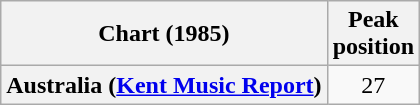<table class="wikitable plainrowheaders" style="text-align:center">
<tr>
<th>Chart (1985)</th>
<th>Peak<br>position</th>
</tr>
<tr>
<th scope="row">Australia (<a href='#'>Kent Music Report</a>)</th>
<td>27</td>
</tr>
</table>
